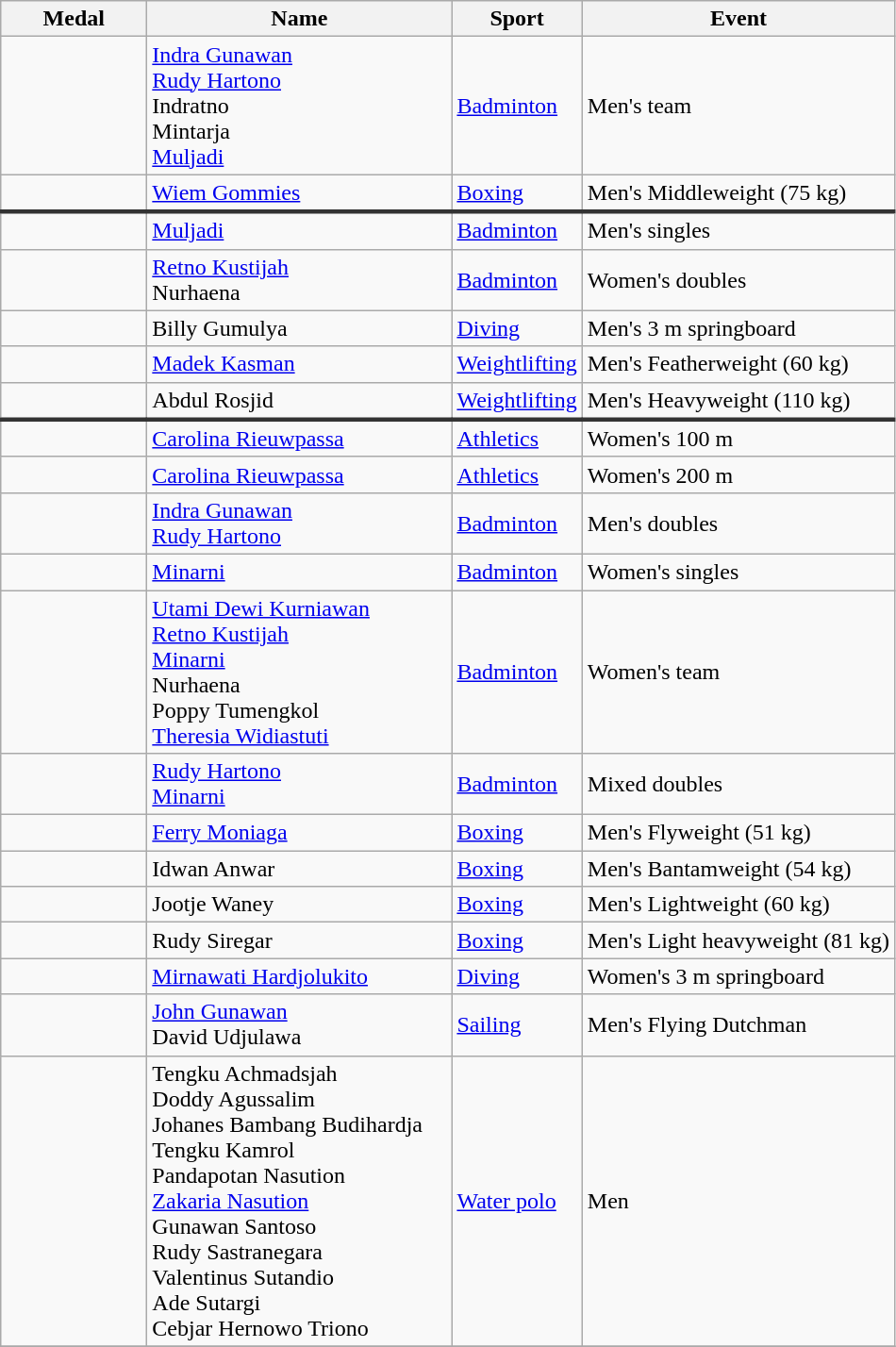<table class="wikitable sortable" style="text-align:left;">
<tr>
<th style="width:6em">Medal</th>
<th style="width:13em">Name</th>
<th>Sport</th>
<th>Event</th>
</tr>
<tr>
<td></td>
<td><a href='#'>Indra Gunawan</a><br><a href='#'>Rudy Hartono</a><br>Indratno<br>Mintarja<br><a href='#'>Muljadi</a></td>
<td>  <a href='#'>Badminton</a></td>
<td>Men's team</td>
</tr>
<tr>
<td></td>
<td><a href='#'>Wiem Gommies</a></td>
<td>  <a href='#'>Boxing</a></td>
<td>Men's Middleweight (75 kg)</td>
</tr>
<tr style="border-top: 3px solid #333333;">
<td></td>
<td><a href='#'>Muljadi</a></td>
<td>    <a href='#'>Badminton</a></td>
<td>Men's singles</td>
</tr>
<tr>
<td></td>
<td><a href='#'>Retno Kustijah</a><br>Nurhaena</td>
<td> <a href='#'>Badminton</a></td>
<td>Women's doubles</td>
</tr>
<tr>
<td></td>
<td>Billy Gumulya</td>
<td>   <a href='#'>Diving</a></td>
<td>Men's 3 m springboard</td>
</tr>
<tr>
<td></td>
<td><a href='#'>Madek Kasman</a></td>
<td>   <a href='#'>Weightlifting</a></td>
<td>Men's Featherweight (60 kg)</td>
</tr>
<tr>
<td></td>
<td>Abdul Rosjid</td>
<td>   <a href='#'>Weightlifting</a></td>
<td>Men's Heavyweight (110 kg)</td>
</tr>
<tr style="border-top: 3px solid #333333;">
<td></td>
<td><a href='#'>Carolina Rieuwpassa</a></td>
<td> <a href='#'>Athletics</a></td>
<td>Women's 100 m</td>
</tr>
<tr>
<td></td>
<td><a href='#'>Carolina Rieuwpassa</a></td>
<td> <a href='#'>Athletics</a></td>
<td>Women's 200 m</td>
</tr>
<tr>
<td></td>
<td><a href='#'>Indra Gunawan</a><br><a href='#'>Rudy Hartono</a></td>
<td> <a href='#'>Badminton</a></td>
<td>Men's doubles</td>
</tr>
<tr>
<td></td>
<td><a href='#'>Minarni</a></td>
<td>   <a href='#'>Badminton</a></td>
<td>Women's singles</td>
</tr>
<tr>
<td></td>
<td><a href='#'>Utami Dewi Kurniawan</a><br><a href='#'>Retno Kustijah</a><br><a href='#'>Minarni</a><br>Nurhaena<br>Poppy Tumengkol<br><a href='#'>Theresia Widiastuti</a></td>
<td>  <a href='#'>Badminton</a></td>
<td>Women's team</td>
</tr>
<tr>
<td></td>
<td><a href='#'>Rudy Hartono</a><br><a href='#'>Minarni</a></td>
<td> <a href='#'>Badminton</a></td>
<td>Mixed doubles</td>
</tr>
<tr>
<td></td>
<td><a href='#'>Ferry Moniaga</a></td>
<td> <a href='#'>Boxing</a></td>
<td>Men's Flyweight (51 kg)</td>
</tr>
<tr>
<td></td>
<td>Idwan Anwar</td>
<td> <a href='#'>Boxing</a></td>
<td>Men's Bantamweight (54 kg)</td>
</tr>
<tr>
<td></td>
<td>Jootje Waney</td>
<td> <a href='#'>Boxing</a></td>
<td>Men's Lightweight (60 kg)</td>
</tr>
<tr>
<td></td>
<td>Rudy Siregar</td>
<td> <a href='#'>Boxing</a></td>
<td>Men's Light heavyweight (81 kg)</td>
</tr>
<tr>
<td></td>
<td><a href='#'>Mirnawati Hardjolukito</a></td>
<td> <a href='#'>Diving</a></td>
<td>Women's 3 m springboard</td>
</tr>
<tr>
<td></td>
<td><a href='#'>John Gunawan</a><br>David Udjulawa</td>
<td> <a href='#'>Sailing</a></td>
<td>Men's Flying Dutchman</td>
</tr>
<tr>
<td></td>
<td>Tengku Achmadsjah<br>Doddy Agussalim<br>Johanes Bambang Budihardja<br>Tengku Kamrol<br>Pandapotan Nasution<br><a href='#'>Zakaria Nasution</a><br>Gunawan Santoso<br>Rudy Sastranegara<br>Valentinus Sutandio<br>Ade Sutargi<br>Cebjar Hernowo Triono</td>
<td>  <a href='#'>Water polo</a></td>
<td>Men</td>
</tr>
<tr>
</tr>
</table>
